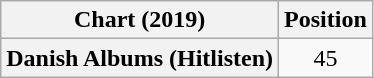<table class="wikitable plainrowheaders" style="text-align:center">
<tr>
<th scope="col">Chart (2019)</th>
<th scope="col">Position</th>
</tr>
<tr>
<th scope="row">Danish Albums (Hitlisten)</th>
<td>45</td>
</tr>
</table>
